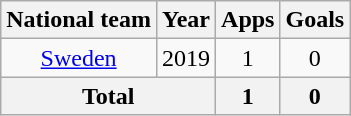<table class="wikitable" style="text-align:center">
<tr>
<th>National team</th>
<th>Year</th>
<th>Apps</th>
<th>Goals</th>
</tr>
<tr>
<td><a href='#'>Sweden</a></td>
<td>2019</td>
<td>1</td>
<td>0</td>
</tr>
<tr>
<th colspan="2">Total</th>
<th>1</th>
<th>0</th>
</tr>
</table>
